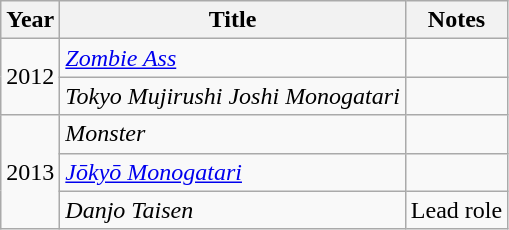<table class="wikitable">
<tr>
<th>Year</th>
<th>Title</th>
<th>Notes</th>
</tr>
<tr>
<td rowspan="2">2012</td>
<td><em><a href='#'>Zombie Ass</a></em></td>
<td></td>
</tr>
<tr>
<td><em>Tokyo Mujirushi Joshi Monogatari</em></td>
<td></td>
</tr>
<tr>
<td rowspan="3">2013</td>
<td><em>Monster</em></td>
<td></td>
</tr>
<tr>
<td><em><a href='#'>Jōkyō Monogatari</a></em></td>
<td></td>
</tr>
<tr>
<td><em>Danjo Taisen</em></td>
<td>Lead role</td>
</tr>
</table>
